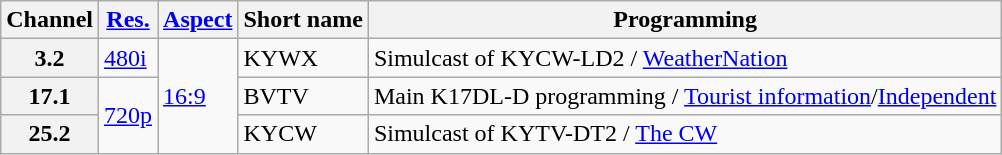<table class="wikitable">
<tr>
<th scope = "col">Channel</th>
<th scope = "col"><a href='#'>Res.</a></th>
<th scope = "col"><a href='#'>Aspect</a></th>
<th scope = "col">Short name</th>
<th scope = "col">Programming</th>
</tr>
<tr>
<th scope = "row">3.2</th>
<td><a href='#'>480i</a></td>
<td rowspan=3><a href='#'>16:9</a></td>
<td>KYWX</td>
<td>Simulcast of KYCW-LD2 / <a href='#'>WeatherNation</a></td>
</tr>
<tr>
<th scope = "row">17.1</th>
<td rowspan=2><a href='#'>720p</a></td>
<td>BVTV</td>
<td>Main K17DL-D programming / <a href='#'>Tourist information</a>/<a href='#'>Independent</a></td>
</tr>
<tr>
<th scope = "row">25.2</th>
<td>KYCW</td>
<td>Simulcast of KYTV-DT2 / <a href='#'>The CW</a></td>
</tr>
</table>
